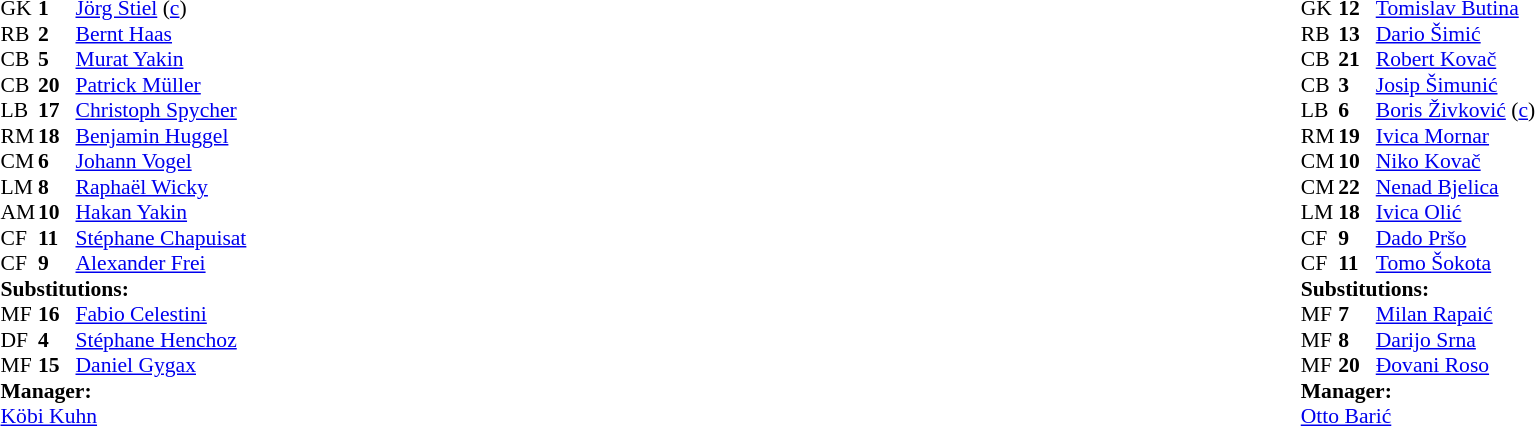<table style="width:100%;">
<tr>
<td style="vertical-align:top; width:40%;"><br><table style="font-size:90%" cellspacing="0" cellpadding="0">
<tr>
<th width="25"></th>
<th width="25"></th>
</tr>
<tr>
<td>GK</td>
<td><strong>1</strong></td>
<td><a href='#'>Jörg Stiel</a> (<a href='#'>c</a>)</td>
<td></td>
</tr>
<tr>
<td>RB</td>
<td><strong>2</strong></td>
<td><a href='#'>Bernt Haas</a></td>
</tr>
<tr>
<td>CB</td>
<td><strong>5</strong></td>
<td><a href='#'>Murat Yakin</a></td>
</tr>
<tr>
<td>CB</td>
<td><strong>20</strong></td>
<td><a href='#'>Patrick Müller</a></td>
</tr>
<tr>
<td>LB</td>
<td><strong>17</strong></td>
<td><a href='#'>Christoph Spycher</a></td>
</tr>
<tr>
<td>RM</td>
<td><strong>18</strong></td>
<td><a href='#'>Benjamin Huggel</a></td>
<td></td>
</tr>
<tr>
<td>CM</td>
<td><strong>6</strong></td>
<td><a href='#'>Johann Vogel</a></td>
<td></td>
</tr>
<tr>
<td>LM</td>
<td><strong>8</strong></td>
<td><a href='#'>Raphaël Wicky</a></td>
<td></td>
<td></td>
</tr>
<tr>
<td>AM</td>
<td><strong>10</strong></td>
<td><a href='#'>Hakan Yakin</a></td>
<td></td>
<td></td>
</tr>
<tr>
<td>CF</td>
<td><strong>11</strong></td>
<td><a href='#'>Stéphane Chapuisat</a></td>
<td></td>
<td></td>
</tr>
<tr>
<td>CF</td>
<td><strong>9</strong></td>
<td><a href='#'>Alexander Frei</a></td>
</tr>
<tr>
<td colspan=3><strong>Substitutions:</strong></td>
</tr>
<tr>
<td>MF</td>
<td><strong>16</strong></td>
<td><a href='#'>Fabio Celestini</a></td>
<td></td>
<td></td>
</tr>
<tr>
<td>DF</td>
<td><strong>4</strong></td>
<td><a href='#'>Stéphane Henchoz</a></td>
<td></td>
<td></td>
</tr>
<tr>
<td>MF</td>
<td><strong>15</strong></td>
<td><a href='#'>Daniel Gygax</a></td>
<td></td>
<td></td>
</tr>
<tr>
<td colspan=3><strong>Manager:</strong></td>
</tr>
<tr>
<td colspan=3><a href='#'>Köbi Kuhn</a></td>
</tr>
</table>
</td>
<td valign="top"></td>
<td style="vertical-align:top; width:50%;"><br><table style="font-size:90%; margin:auto;" cellspacing="0" cellpadding="0">
<tr>
<th width=25></th>
<th width=25></th>
</tr>
<tr>
<td>GK</td>
<td><strong>12</strong></td>
<td><a href='#'>Tomislav Butina</a></td>
</tr>
<tr>
<td>RB</td>
<td><strong>13</strong></td>
<td><a href='#'>Dario Šimić</a></td>
<td></td>
<td></td>
</tr>
<tr>
<td>CB</td>
<td><strong>21</strong></td>
<td><a href='#'>Robert Kovač</a></td>
</tr>
<tr>
<td>CB</td>
<td><strong>3</strong></td>
<td><a href='#'>Josip Šimunić</a></td>
</tr>
<tr>
<td>LB</td>
<td><strong>6</strong></td>
<td><a href='#'>Boris Živković</a> (<a href='#'>c</a>)</td>
<td></td>
</tr>
<tr>
<td>RM</td>
<td><strong>19</strong></td>
<td><a href='#'>Ivica Mornar</a></td>
<td></td>
</tr>
<tr>
<td>CM</td>
<td><strong>10</strong></td>
<td><a href='#'>Niko Kovač</a></td>
</tr>
<tr>
<td>CM</td>
<td><strong>22</strong></td>
<td><a href='#'>Nenad Bjelica</a></td>
<td></td>
<td></td>
</tr>
<tr>
<td>LM</td>
<td><strong>18</strong></td>
<td><a href='#'>Ivica Olić</a></td>
<td></td>
<td></td>
</tr>
<tr>
<td>CF</td>
<td><strong>9</strong></td>
<td><a href='#'>Dado Pršo</a></td>
<td></td>
</tr>
<tr>
<td>CF</td>
<td><strong>11</strong></td>
<td><a href='#'>Tomo Šokota</a></td>
</tr>
<tr>
<td colspan=3><strong>Substitutions:</strong></td>
</tr>
<tr>
<td>MF</td>
<td><strong>7</strong></td>
<td><a href='#'>Milan Rapaić</a></td>
<td></td>
<td></td>
</tr>
<tr>
<td>MF</td>
<td><strong>8</strong></td>
<td><a href='#'>Darijo Srna</a></td>
<td></td>
<td></td>
</tr>
<tr>
<td>MF</td>
<td><strong>20</strong></td>
<td><a href='#'>Đovani Roso</a></td>
<td></td>
<td></td>
</tr>
<tr>
<td colspan=3><strong>Manager:</strong></td>
</tr>
<tr>
<td colspan=3><a href='#'>Otto Barić</a></td>
</tr>
</table>
</td>
</tr>
</table>
